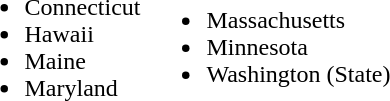<table>
<tr>
<td><br><ul><li>Connecticut</li><li>Hawaii</li><li>Maine</li><li>Maryland</li></ul></td>
<td><br><ul><li>Massachusetts</li><li>Minnesota</li><li>Washington (State)</li></ul></td>
</tr>
</table>
